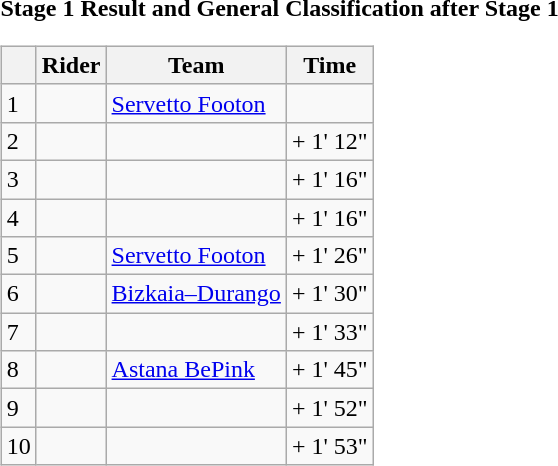<table>
<tr>
<td><strong>Stage 1 Result and General Classification after Stage 1</strong><br><table class="wikitable">
<tr>
<th></th>
<th>Rider</th>
<th>Team</th>
<th>Time</th>
</tr>
<tr>
<td>1</td>
<td> </td>
<td><a href='#'>Servetto Footon</a></td>
<td style="text-align:right;"></td>
</tr>
<tr>
<td>2</td>
<td></td>
<td></td>
<td style="text-align:right;">+ 1' 12"</td>
</tr>
<tr>
<td>3</td>
<td></td>
<td></td>
<td style="text-align:right;">+ 1' 16"</td>
</tr>
<tr>
<td>4</td>
<td></td>
<td></td>
<td style="text-align:right;">+ 1' 16"</td>
</tr>
<tr>
<td>5</td>
<td></td>
<td><a href='#'>Servetto Footon</a></td>
<td style="text-align:right;">+ 1' 26"</td>
</tr>
<tr>
<td>6</td>
<td></td>
<td><a href='#'>Bizkaia–Durango</a></td>
<td style="text-align:right;">+ 1' 30"</td>
</tr>
<tr>
<td>7</td>
<td></td>
<td></td>
<td style="text-align:right;">+ 1' 33"</td>
</tr>
<tr>
<td>8</td>
<td></td>
<td><a href='#'>Astana BePink</a></td>
<td style="text-align:right;">+ 1' 45"</td>
</tr>
<tr>
<td>9</td>
<td></td>
<td></td>
<td style="text-align:right;">+ 1' 52"</td>
</tr>
<tr>
<td>10</td>
<td></td>
<td></td>
<td style="text-align:right;">+ 1' 53"</td>
</tr>
</table>
</td>
</tr>
</table>
